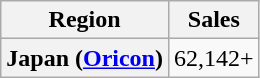<table class="wikitable plainrowheaders">
<tr>
<th>Region</th>
<th>Sales</th>
</tr>
<tr>
<th scope="row">Japan (<a href='#'>Oricon</a>)</th>
<td>62,142+</td>
</tr>
</table>
